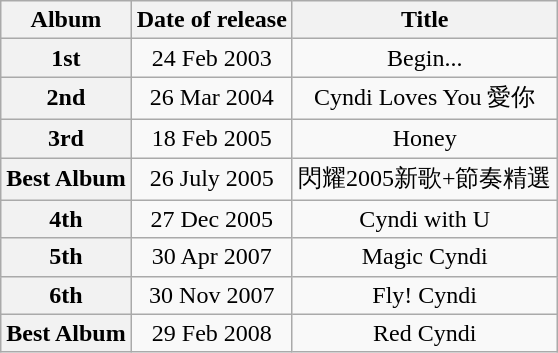<table class="wikitable">
<tr>
<th align="left">Album</th>
<th align="left">Date of release</th>
<th align="left">Title</th>
</tr>
<tr>
<th align="center">1st</th>
<td align="center">24 Feb 2003</td>
<td align="center">Begin...</td>
</tr>
<tr>
<th align="center">2nd</th>
<td align="center">26 Mar 2004</td>
<td align="center">Cyndi Loves You 愛你</td>
</tr>
<tr>
<th align="center">3rd</th>
<td align="center">18 Feb 2005</td>
<td align="center">Honey</td>
</tr>
<tr>
<th align="center">Best Album</th>
<td align="center">26 July 2005</td>
<td align="center">閃耀2005新歌+節奏精選</td>
</tr>
<tr>
<th align="center">4th</th>
<td align="center">27 Dec 2005</td>
<td align="center">Cyndi with U</td>
</tr>
<tr>
<th align="center">5th</th>
<td align="center">30 Apr 2007</td>
<td align="center">Magic Cyndi</td>
</tr>
<tr>
<th align="center">6th</th>
<td align="center">30 Nov 2007</td>
<td align="center">Fly! Cyndi</td>
</tr>
<tr>
<th align="center">Best Album</th>
<td align="center">29 Feb 2008</td>
<td align="center">Red Cyndi</td>
</tr>
</table>
